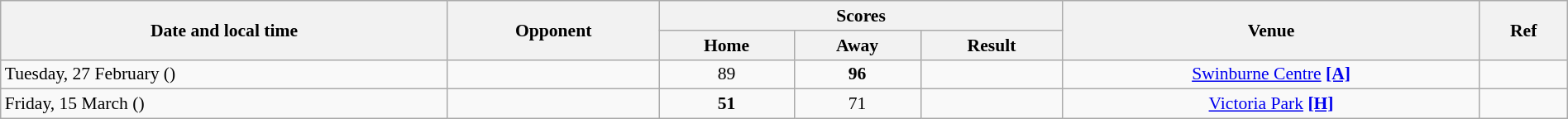<table class="wikitable plainrowheaders" style="font-size:90%; width:100%; text-align:center;">
<tr>
<th scope="col" rowspan=2>Date and local time</th>
<th scope="col" rowspan=2>Opponent</th>
<th scope="col" colspan=3>Scores</th>
<th scope="col" rowspan=2>Venue</th>
<th scope="col" rowspan=2>Ref</th>
</tr>
<tr>
<th scope="col">Home</th>
<th scope="col">Away</th>
<th scope="col">Result</th>
</tr>
<tr>
<td align=left>Tuesday, 27 February ()</td>
<td align=left></td>
<td>89</td>
<td><strong>96</strong></td>
<td></td>
<td><a href='#'>Swinburne Centre</a> <a href='#'><strong>[A]</strong></a></td>
<td></td>
</tr>
<tr>
<td align=left>Friday, 15 March ()</td>
<td align=left></td>
<td><strong>51</strong></td>
<td>71</td>
<td></td>
<td><a href='#'>Victoria Park</a> <a href='#'><strong>[H]</strong></a></td>
<td></td>
</tr>
</table>
